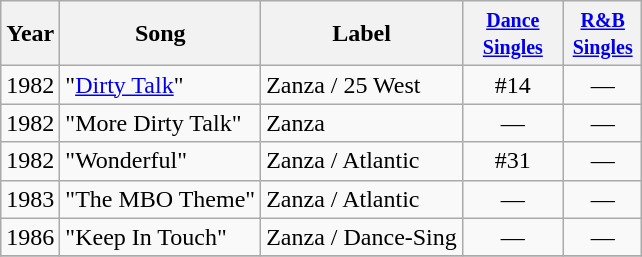<table class="wikitable">
<tr>
<th>Year</th>
<th>Song</th>
<th>Label</th>
<th width="60"><small> <a href='#'>Dance Singles</a></small></th>
<th width="45"><small> <a href='#'>R&B Singles</a></small></th>
</tr>
<tr>
<td>1982</td>
<td>"<a href='#'>Dirty Talk</a>"</td>
<td>Zanza / 25 West</td>
<td align=center>#14</td>
<td align=center>―</td>
</tr>
<tr>
<td>1982</td>
<td>"More Dirty Talk"</td>
<td>Zanza</td>
<td align=center>―</td>
<td align=center>―</td>
</tr>
<tr>
<td>1982</td>
<td>"Wonderful"</td>
<td>Zanza / Atlantic</td>
<td align=center>#31</td>
<td align=center>―</td>
</tr>
<tr>
<td>1983</td>
<td>"The MBO Theme"</td>
<td>Zanza / Atlantic</td>
<td align=center>―</td>
<td align=center>―</td>
</tr>
<tr>
<td>1986</td>
<td>"Keep In Touch"</td>
<td>Zanza / Dance-Sing</td>
<td align=center>―</td>
<td align=center>―</td>
</tr>
<tr>
</tr>
</table>
